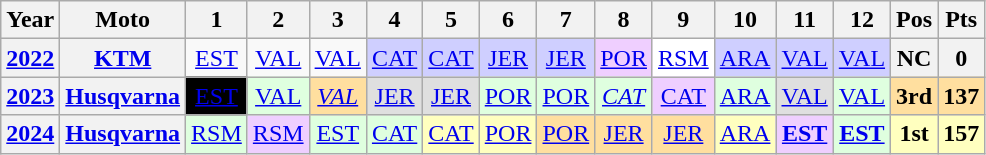<table class="wikitable" style="text-align:center;">
<tr>
<th>Year</th>
<th>Moto</th>
<th>1</th>
<th>2</th>
<th>3</th>
<th>4</th>
<th>5</th>
<th>6</th>
<th>7</th>
<th>8</th>
<th>9</th>
<th>10</th>
<th>11</th>
<th>12</th>
<th>Pos</th>
<th>Pts</th>
</tr>
<tr>
<th><a href='#'>2022</a></th>
<th><a href='#'>KTM</a></th>
<td><a href='#'>EST</a></td>
<td><a href='#'>VAL</a></td>
<td><a href='#'>VAL</a></td>
<td style="background:#cfcfff;"><a href='#'>CAT</a><br></td>
<td style="background:#cfcfff;"><a href='#'>CAT</a><br></td>
<td style="background:#cfcfff;"><a href='#'>JER</a><br></td>
<td style="background:#cfcfff;"><a href='#'>JER</a><br></td>
<td style="background:#efcfff;"><a href='#'>POR</a><br></td>
<td style="background:#ffffff;"><a href='#'>RSM</a><br></td>
<td style="background:#cfcfff;"><a href='#'>ARA</a><br></td>
<td style="background:#cfcfff;"><a href='#'>VAL</a><br></td>
<td style="background:#cfcfff;"><a href='#'>VAL</a><br></td>
<th>NC</th>
<th>0</th>
</tr>
<tr>
<th><a href='#'>2023</a></th>
<th><a href='#'>Husqvarna</a></th>
<td style="background:#000000; color:#FFFFFF;"><a href='#'><span>EST</span></a><br></td>
<td style="background:#dfffdf;"><a href='#'>VAL</a><br></td>
<td style="background:#ffdf9f;"><em><a href='#'>VAL</a></em><br></td>
<td style="background:#dfdfdf;"><a href='#'>JER</a><br></td>
<td style="background:#dfdfdf;"><a href='#'>JER</a><br></td>
<td style="background:#dfffdf;"><a href='#'>POR</a><br></td>
<td style="background:#dfffdf;"><a href='#'>POR</a><br></td>
<td style="background:#dfffdf;"><em><a href='#'>CAT</a></em><br></td>
<td style="background:#efcfff;"><a href='#'>CAT</a><br></td>
<td style="background:#dfffdf;"><a href='#'>ARA</a><br></td>
<td style="background:#dfdfdf;"><a href='#'>VAL</a><br></td>
<td style="background:#dfffdf;"><a href='#'>VAL</a><br></td>
<th style="background:#ffdf9f;">3rd</th>
<th style="background:#ffdf9f;">137</th>
</tr>
<tr>
<th><a href='#'>2024</a></th>
<th><a href='#'>Husqvarna</a></th>
<td style="background:#dfffdf;"><a href='#'>RSM</a><br></td>
<td style="background:#efcfff;"><a href='#'>RSM</a><br></td>
<td style="background:#dfffdf;"><a href='#'>EST</a><br></td>
<td style="background:#dfffdf;"><a href='#'>CAT</a><br></td>
<td style="background:#ffffbf;"><a href='#'>CAT</a><br></td>
<td style="background:#ffffbf;"><a href='#'>POR</a><br></td>
<td style="background:#ffdf9f;"><a href='#'>POR</a><br></td>
<td style="background:#ffdf9f;"><a href='#'>JER</a><br></td>
<td style="background:#ffdf9f;"><a href='#'>JER</a><br></td>
<td style="background:#ffffbf;"><a href='#'>ARA</a><br></td>
<td style="background:#efcfff;"><strong><a href='#'>EST</a></strong><br></td>
<td style="background:#dfffdf;"><strong><a href='#'>EST</a></strong><br></td>
<th style="background:#ffffbf;">1st</th>
<th style="background:#ffffbf;">157</th>
</tr>
</table>
